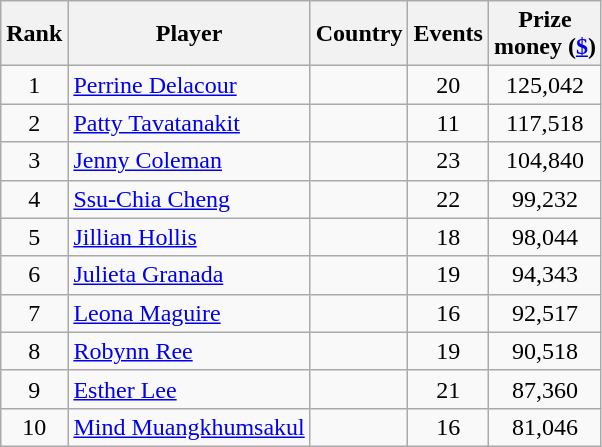<table class="wikitable" style="text-align:center">
<tr>
<th>Rank</th>
<th>Player</th>
<th>Country</th>
<th>Events</th>
<th>Prize <br>money (<a href='#'>$</a>)</th>
</tr>
<tr>
<td>1</td>
<td align=left><a href='#'>Perrine Delacour</a></td>
<td align=left></td>
<td>20</td>
<td>125,042</td>
</tr>
<tr>
<td>2</td>
<td align=left><a href='#'>Patty Tavatanakit</a></td>
<td align=left></td>
<td>11</td>
<td>117,518</td>
</tr>
<tr>
<td>3</td>
<td align=left><a href='#'>Jenny Coleman</a></td>
<td align=left></td>
<td>23</td>
<td>104,840</td>
</tr>
<tr>
<td>4</td>
<td align=left><a href='#'>Ssu-Chia Cheng</a></td>
<td align=left></td>
<td>22</td>
<td>99,232</td>
</tr>
<tr>
<td>5</td>
<td align=left><a href='#'>Jillian Hollis</a></td>
<td align=left></td>
<td>18</td>
<td>98,044</td>
</tr>
<tr>
<td>6</td>
<td align=left><a href='#'>Julieta Granada</a></td>
<td align=left></td>
<td>19</td>
<td>94,343</td>
</tr>
<tr>
<td>7</td>
<td align=left><a href='#'>Leona Maguire</a></td>
<td align=left></td>
<td>16</td>
<td>92,517</td>
</tr>
<tr>
<td>8</td>
<td align=left><a href='#'>Robynn Ree</a></td>
<td align=left></td>
<td>19</td>
<td>90,518</td>
</tr>
<tr>
<td>9</td>
<td align=left><a href='#'>Esther Lee</a></td>
<td align=left></td>
<td>21</td>
<td>87,360</td>
</tr>
<tr>
<td>10</td>
<td align=left><a href='#'>Mind Muangkhumsakul</a></td>
<td align=left></td>
<td>16</td>
<td>81,046</td>
</tr>
</table>
